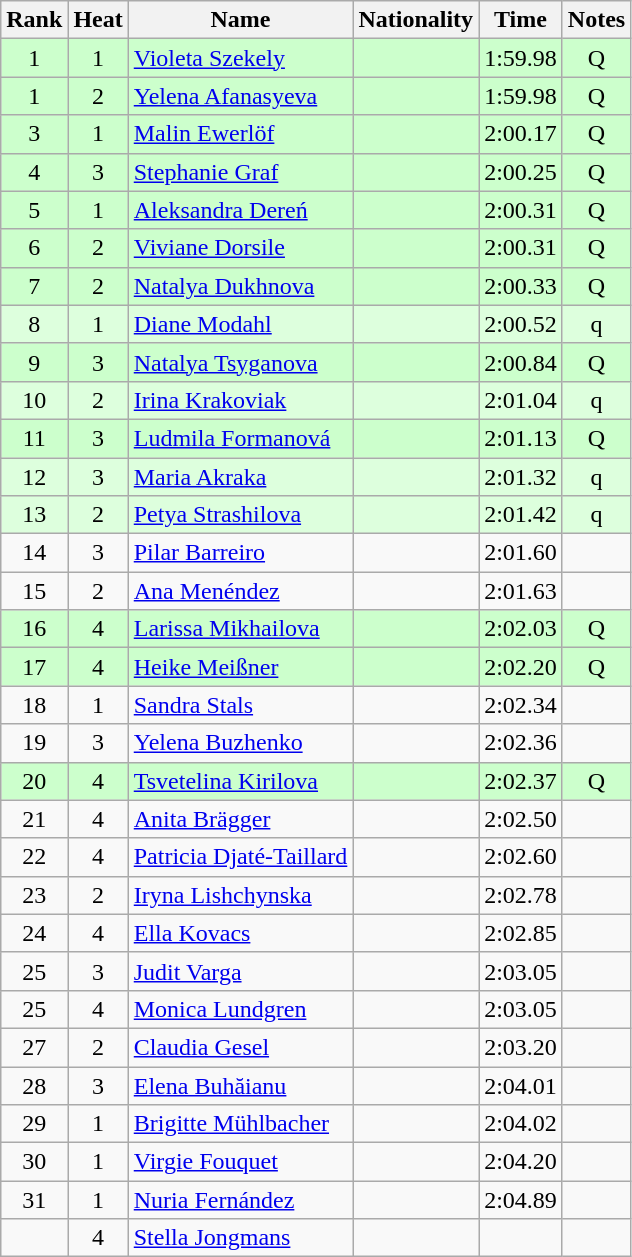<table class="wikitable sortable" style="text-align:center">
<tr>
<th>Rank</th>
<th>Heat</th>
<th>Name</th>
<th>Nationality</th>
<th>Time</th>
<th>Notes</th>
</tr>
<tr bgcolor=ccffcc>
<td>1</td>
<td>1</td>
<td align=left><a href='#'>Violeta Szekely</a></td>
<td align=left></td>
<td>1:59.98</td>
<td>Q</td>
</tr>
<tr bgcolor=ccffcc>
<td>1</td>
<td>2</td>
<td align=left><a href='#'>Yelena Afanasyeva</a></td>
<td align=left></td>
<td>1:59.98</td>
<td>Q</td>
</tr>
<tr bgcolor=ccffcc>
<td>3</td>
<td>1</td>
<td align=left><a href='#'>Malin Ewerlöf</a></td>
<td align=left></td>
<td>2:00.17</td>
<td>Q</td>
</tr>
<tr bgcolor=ccffcc>
<td>4</td>
<td>3</td>
<td align=left><a href='#'>Stephanie Graf</a></td>
<td align=left></td>
<td>2:00.25</td>
<td>Q</td>
</tr>
<tr bgcolor=ccffcc>
<td>5</td>
<td>1</td>
<td align=left><a href='#'>Aleksandra Dereń</a></td>
<td align=left></td>
<td>2:00.31</td>
<td>Q</td>
</tr>
<tr bgcolor=ccffcc>
<td>6</td>
<td>2</td>
<td align=left><a href='#'>Viviane Dorsile</a></td>
<td align=left></td>
<td>2:00.31</td>
<td>Q</td>
</tr>
<tr bgcolor=ccffcc>
<td>7</td>
<td>2</td>
<td align=left><a href='#'>Natalya Dukhnova</a></td>
<td align=left></td>
<td>2:00.33</td>
<td>Q</td>
</tr>
<tr bgcolor=ddffdd>
<td>8</td>
<td>1</td>
<td align=left><a href='#'>Diane Modahl</a></td>
<td align=left></td>
<td>2:00.52</td>
<td>q</td>
</tr>
<tr bgcolor=ccffcc>
<td>9</td>
<td>3</td>
<td align=left><a href='#'>Natalya Tsyganova</a></td>
<td align=left></td>
<td>2:00.84</td>
<td>Q</td>
</tr>
<tr bgcolor=ddffdd>
<td>10</td>
<td>2</td>
<td align=left><a href='#'>Irina Krakoviak</a></td>
<td align=left></td>
<td>2:01.04</td>
<td>q</td>
</tr>
<tr bgcolor=ccffcc>
<td>11</td>
<td>3</td>
<td align=left><a href='#'>Ludmila Formanová</a></td>
<td align=left></td>
<td>2:01.13</td>
<td>Q</td>
</tr>
<tr bgcolor=ddffdd>
<td>12</td>
<td>3</td>
<td align=left><a href='#'>Maria Akraka</a></td>
<td align=left></td>
<td>2:01.32</td>
<td>q</td>
</tr>
<tr bgcolor=ddffdd>
<td>13</td>
<td>2</td>
<td align=left><a href='#'>Petya Strashilova</a></td>
<td align=left></td>
<td>2:01.42</td>
<td>q</td>
</tr>
<tr>
<td>14</td>
<td>3</td>
<td align=left><a href='#'>Pilar Barreiro</a></td>
<td align=left></td>
<td>2:01.60</td>
<td></td>
</tr>
<tr>
<td>15</td>
<td>2</td>
<td align=left><a href='#'>Ana Menéndez</a></td>
<td align=left></td>
<td>2:01.63</td>
<td></td>
</tr>
<tr bgcolor=ccffcc>
<td>16</td>
<td>4</td>
<td align=left><a href='#'>Larissa Mikhailova</a></td>
<td align=left></td>
<td>2:02.03</td>
<td>Q</td>
</tr>
<tr bgcolor=ccffcc>
<td>17</td>
<td>4</td>
<td align=left><a href='#'>Heike Meißner</a></td>
<td align=left></td>
<td>2:02.20</td>
<td>Q</td>
</tr>
<tr>
<td>18</td>
<td>1</td>
<td align=left><a href='#'>Sandra Stals</a></td>
<td align=left></td>
<td>2:02.34</td>
<td></td>
</tr>
<tr>
<td>19</td>
<td>3</td>
<td align=left><a href='#'>Yelena Buzhenko</a></td>
<td align=left></td>
<td>2:02.36</td>
<td></td>
</tr>
<tr bgcolor=ccffcc>
<td>20</td>
<td>4</td>
<td align=left><a href='#'>Tsvetelina Kirilova</a></td>
<td align=left></td>
<td>2:02.37</td>
<td>Q</td>
</tr>
<tr>
<td>21</td>
<td>4</td>
<td align=left><a href='#'>Anita Brägger</a></td>
<td align=left></td>
<td>2:02.50</td>
<td></td>
</tr>
<tr>
<td>22</td>
<td>4</td>
<td align=left><a href='#'>Patricia Djaté-Taillard</a></td>
<td align=left></td>
<td>2:02.60</td>
<td></td>
</tr>
<tr>
<td>23</td>
<td>2</td>
<td align=left><a href='#'>Iryna Lishchynska</a></td>
<td align=left></td>
<td>2:02.78</td>
<td></td>
</tr>
<tr>
<td>24</td>
<td>4</td>
<td align=left><a href='#'>Ella Kovacs</a></td>
<td align=left></td>
<td>2:02.85</td>
<td></td>
</tr>
<tr>
<td>25</td>
<td>3</td>
<td align=left><a href='#'>Judit Varga</a></td>
<td align=left></td>
<td>2:03.05</td>
<td></td>
</tr>
<tr>
<td>25</td>
<td>4</td>
<td align=left><a href='#'>Monica Lundgren</a></td>
<td align=left></td>
<td>2:03.05</td>
<td></td>
</tr>
<tr>
<td>27</td>
<td>2</td>
<td align=left><a href='#'>Claudia Gesel</a></td>
<td align=left></td>
<td>2:03.20</td>
<td></td>
</tr>
<tr>
<td>28</td>
<td>3</td>
<td align=left><a href='#'>Elena Buhăianu</a></td>
<td align=left></td>
<td>2:04.01</td>
<td></td>
</tr>
<tr>
<td>29</td>
<td>1</td>
<td align=left><a href='#'>Brigitte Mühlbacher</a></td>
<td align=left></td>
<td>2:04.02</td>
<td></td>
</tr>
<tr>
<td>30</td>
<td>1</td>
<td align=left><a href='#'>Virgie Fouquet</a></td>
<td align=left></td>
<td>2:04.20</td>
<td></td>
</tr>
<tr>
<td>31</td>
<td>1</td>
<td align=left><a href='#'>Nuria Fernández</a></td>
<td align=left></td>
<td>2:04.89</td>
<td></td>
</tr>
<tr>
<td></td>
<td>4</td>
<td align=left><a href='#'>Stella Jongmans</a></td>
<td align=left></td>
<td></td>
<td></td>
</tr>
</table>
